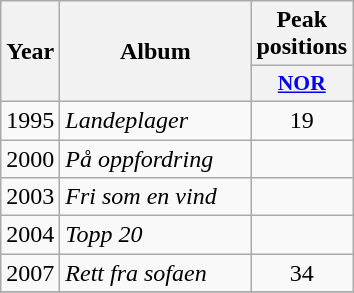<table class="wikitable">
<tr>
<th align="center" rowspan="2" width="10">Year</th>
<th align="center" rowspan="2" width="120">Album</th>
<th align="center" colspan="1" width="20">Peak positions</th>
</tr>
<tr>
<th scope="col" style="width:3em;font-size:90%;"><a href='#'>NOR</a><br></th>
</tr>
<tr>
<td style="text-align:center;">1995</td>
<td><em>Landeplager</em></td>
<td style="text-align:center;">19</td>
</tr>
<tr>
<td style="text-align:center;">2000</td>
<td><em>På oppfordring</em></td>
<td style="text-align:center;"></td>
</tr>
<tr>
<td style="text-align:center;">2003</td>
<td><em>Fri som en vind </em></td>
<td style="text-align:center;"></td>
</tr>
<tr>
<td style="text-align:center;">2004</td>
<td><em>Topp 20 </em></td>
<td style="text-align:center;"></td>
</tr>
<tr>
<td style="text-align:center;">2007</td>
<td><em>Rett fra sofaen</em></td>
<td style="text-align:center;">34</td>
</tr>
<tr>
</tr>
</table>
